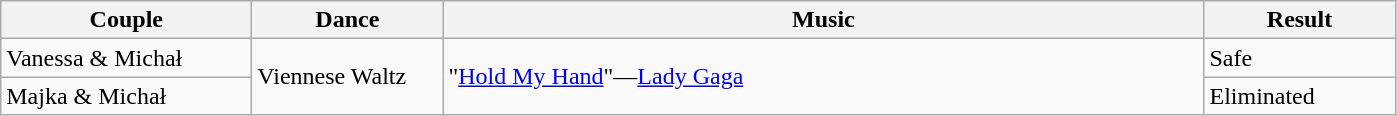<table class="wikitable">
<tr>
<th style="width:160px;">Couple</th>
<th style="width:120px;">Dance</th>
<th style="width:500px;">Music</th>
<th style="width:120px;">Result</th>
</tr>
<tr>
<td>Vanessa & Michał</td>
<td rowspan="2">Viennese Waltz</td>
<td rowspan="2">"<a href='#'>Hold My Hand</a>"—<a href='#'>Lady Gaga</a></td>
<td>Safe</td>
</tr>
<tr>
<td>Majka & Michał</td>
<td>Eliminated</td>
</tr>
</table>
